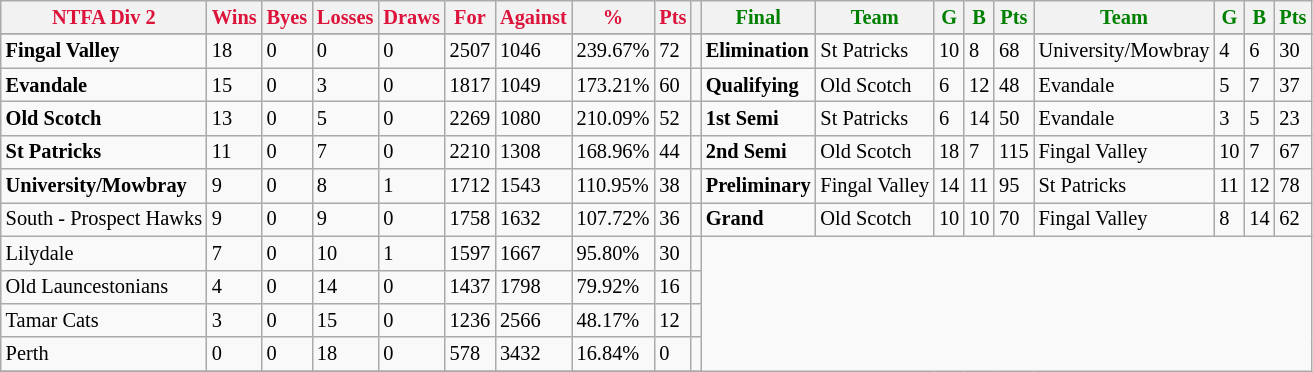<table style="font-size: 85%; text-align: left;" class="wikitable">
<tr>
<th style="color:crimson">NTFA Div 2</th>
<th style="color:crimson">Wins</th>
<th style="color:crimson">Byes</th>
<th style="color:crimson">Losses</th>
<th style="color:crimson">Draws</th>
<th style="color:crimson">For</th>
<th style="color:crimson">Against</th>
<th style="color:crimson">%</th>
<th style="color:crimson">Pts</th>
<th></th>
<th style="color:green">Final</th>
<th style="color:green">Team</th>
<th style="color:green">G</th>
<th style="color:green">B</th>
<th style="color:green">Pts</th>
<th style="color:green">Team</th>
<th style="color:green">G</th>
<th style="color:green">B</th>
<th style="color:green">Pts</th>
</tr>
<tr>
</tr>
<tr>
</tr>
<tr>
<td><strong>	Fingal Valley	</strong></td>
<td>18</td>
<td>0</td>
<td>0</td>
<td>0</td>
<td>2507</td>
<td>1046</td>
<td>239.67%</td>
<td>72</td>
<td></td>
<td><strong>Elimination</strong></td>
<td>St Patricks</td>
<td>10</td>
<td>8</td>
<td>68</td>
<td>University/Mowbray</td>
<td>4</td>
<td>6</td>
<td>30</td>
</tr>
<tr>
<td><strong>	Evandale	</strong></td>
<td>15</td>
<td>0</td>
<td>3</td>
<td>0</td>
<td>1817</td>
<td>1049</td>
<td>173.21%</td>
<td>60</td>
<td></td>
<td><strong>Qualifying</strong></td>
<td>Old Scotch</td>
<td>6</td>
<td>12</td>
<td>48</td>
<td>Evandale</td>
<td>5</td>
<td>7</td>
<td>37</td>
</tr>
<tr>
<td><strong>	Old Scotch	</strong></td>
<td>13</td>
<td>0</td>
<td>5</td>
<td>0</td>
<td>2269</td>
<td>1080</td>
<td>210.09%</td>
<td>52</td>
<td></td>
<td><strong>1st Semi</strong></td>
<td>St Patricks</td>
<td>6</td>
<td>14</td>
<td>50</td>
<td>Evandale</td>
<td>3</td>
<td>5</td>
<td>23</td>
</tr>
<tr>
<td><strong>	St Patricks	</strong></td>
<td>11</td>
<td>0</td>
<td>7</td>
<td>0</td>
<td>2210</td>
<td>1308</td>
<td>168.96%</td>
<td>44</td>
<td></td>
<td><strong>2nd Semi</strong></td>
<td>Old Scotch</td>
<td>18</td>
<td>7</td>
<td>115</td>
<td>Fingal Valley</td>
<td>10</td>
<td>7</td>
<td>67</td>
</tr>
<tr>
<td><strong>	University/Mowbray	</strong></td>
<td>9</td>
<td>0</td>
<td>8</td>
<td>1</td>
<td>1712</td>
<td>1543</td>
<td>110.95%</td>
<td>38</td>
<td></td>
<td><strong>Preliminary</strong></td>
<td>Fingal Valley</td>
<td>14</td>
<td>11</td>
<td>95</td>
<td>St Patricks</td>
<td>11</td>
<td>12</td>
<td>78</td>
</tr>
<tr>
<td>South - Prospect Hawks</td>
<td>9</td>
<td>0</td>
<td>9</td>
<td>0</td>
<td>1758</td>
<td>1632</td>
<td>107.72%</td>
<td>36</td>
<td></td>
<td><strong>Grand</strong></td>
<td>Old Scotch</td>
<td>10</td>
<td>10</td>
<td>70</td>
<td>Fingal Valley</td>
<td>8</td>
<td>14</td>
<td>62</td>
</tr>
<tr>
<td>Lilydale</td>
<td>7</td>
<td>0</td>
<td>10</td>
<td>1</td>
<td>1597</td>
<td>1667</td>
<td>95.80%</td>
<td>30</td>
<td></td>
</tr>
<tr>
<td>Old Launcestonians</td>
<td>4</td>
<td>0</td>
<td>14</td>
<td>0</td>
<td>1437</td>
<td>1798</td>
<td>79.92%</td>
<td>16</td>
<td></td>
</tr>
<tr>
<td>Tamar Cats</td>
<td>3</td>
<td>0</td>
<td>15</td>
<td>0</td>
<td>1236</td>
<td>2566</td>
<td>48.17%</td>
<td>12</td>
<td></td>
</tr>
<tr>
<td>Perth</td>
<td>0</td>
<td>0</td>
<td>18</td>
<td>0</td>
<td>578</td>
<td>3432</td>
<td>16.84%</td>
<td>0</td>
<td></td>
</tr>
<tr>
</tr>
</table>
